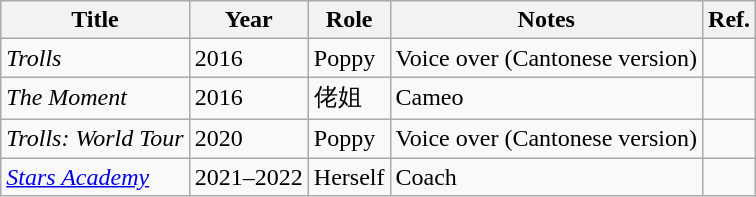<table class="wikitable">
<tr>
<th>Title</th>
<th>Year</th>
<th>Role</th>
<th>Notes</th>
<th>Ref.</th>
</tr>
<tr>
<td><em>Trolls</em></td>
<td>2016</td>
<td>Poppy</td>
<td>Voice over (Cantonese version)</td>
<td></td>
</tr>
<tr>
<td><em>The Moment</em></td>
<td>2016</td>
<td>佬姐</td>
<td>Cameo</td>
<td></td>
</tr>
<tr>
<td><em>Trolls: World Tour</em></td>
<td>2020</td>
<td>Poppy</td>
<td>Voice over (Cantonese version)</td>
<td></td>
</tr>
<tr>
<td><em><a href='#'>Stars Academy</a></em></td>
<td>2021–2022</td>
<td>Herself</td>
<td>Coach</td>
<td></td>
</tr>
</table>
